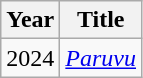<table class="wikitable sortable">
<tr>
<th>Year</th>
<th>Title</th>
</tr>
<tr>
<td>2024</td>
<td><em><a href='#'>Paruvu</a></em></td>
</tr>
</table>
